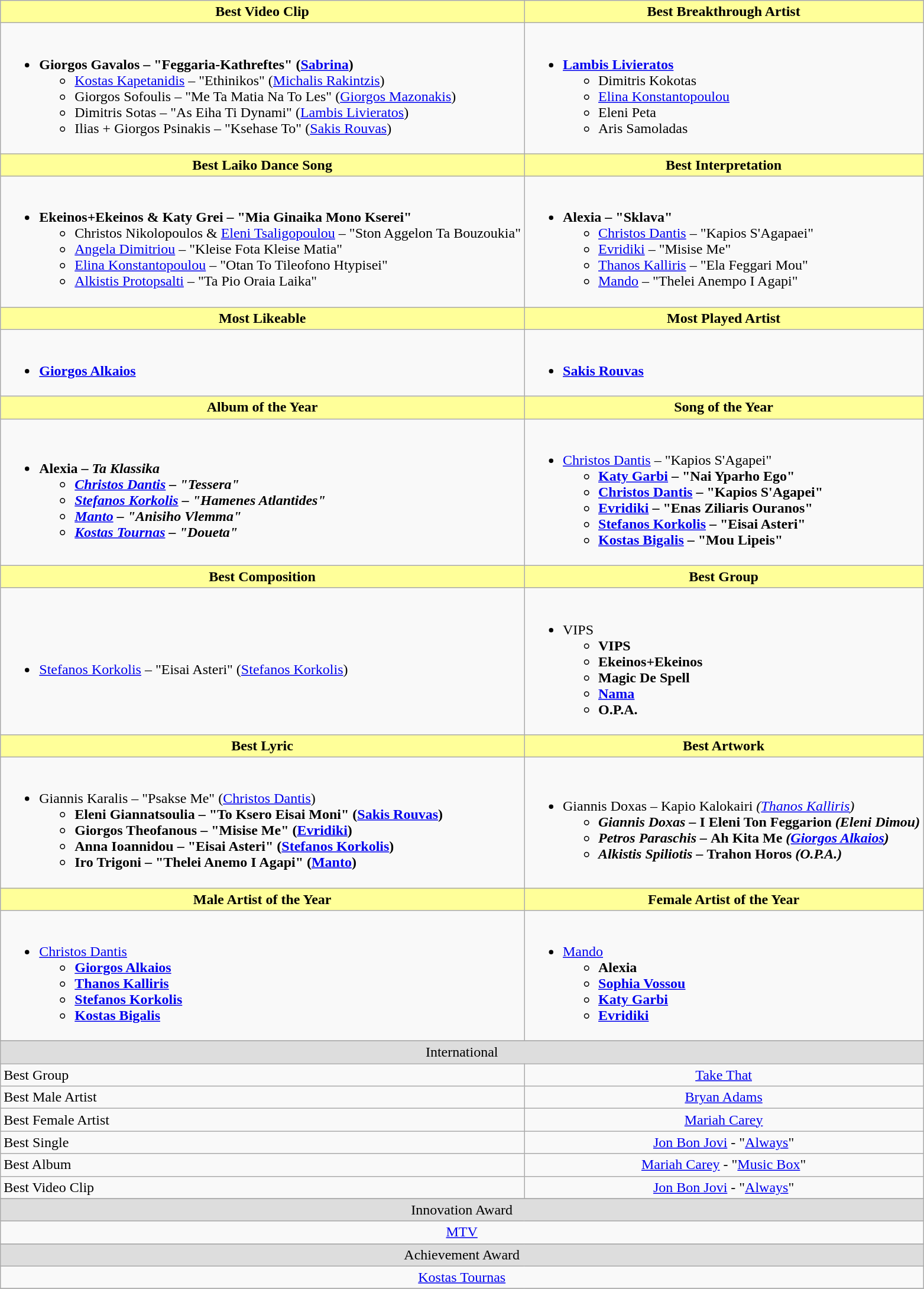<table class=wikitable style="width="150%">
<tr>
<th style="background:#FFFF99;" ! style="width="50%">Best Video Clip</th>
<th style="background:#FFFF99;" ! style="width="50%">Best Breakthrough Artist</th>
</tr>
<tr>
<td><br><ul><li><strong>Giorgos Gavalos – "Feggaria-Kathreftes" (<a href='#'>Sabrina</a>)</strong><ul><li><a href='#'>Kostas Kapetanidis</a> – "Ethinikos" (<a href='#'>Michalis Rakintzis</a>)</li><li>Giorgos Sofoulis – "Me Ta Matia Na To Les" (<a href='#'>Giorgos Mazonakis</a>)</li><li>Dimitris Sotas – "As Eiha Ti Dynami" (<a href='#'>Lambis Livieratos</a>)</li><li>Ilias + Giorgos Psinakis – "Ksehase To" (<a href='#'>Sakis Rouvas</a>)</li></ul></li></ul></td>
<td><br><ul><li><strong><a href='#'>Lambis Livieratos</a></strong><ul><li>Dimitris Kokotas</li><li><a href='#'>Elina Konstantopoulou</a></li><li>Eleni Peta</li><li>Aris Samoladas</li></ul></li></ul></td>
</tr>
<tr>
<th style="background:#FFFF99;" ! style="width="50%">Best Laiko Dance Song</th>
<th style="background:#FFFF99;" ! style="width="50%">Best Interpretation</th>
</tr>
<tr>
<td><br><ul><li><strong>Ekeinos+Ekeinos & Katy Grei – "Mia Ginaika Mono Kserei"</strong><ul><li>Christos Nikolopoulos & <a href='#'>Eleni Tsaligopoulou</a> – "Ston Aggelon Ta Bouzoukia"</li><li><a href='#'>Angela Dimitriou</a> – "Kleise Fota Kleise Matia"</li><li><a href='#'>Elina Konstantopoulou</a> – "Otan To Tileofono Htypisei"</li><li><a href='#'>Alkistis Protopsalti</a> – "Ta Pio Oraia Laika"</li></ul></li></ul></td>
<td><br><ul><li><strong>Alexia – "Sklava"</strong><ul><li><a href='#'>Christos Dantis</a> – "Kapios S'Agapaei"</li><li><a href='#'>Evridiki</a> – "Misise Me"</li><li><a href='#'>Thanos Kalliris</a> – "Ela Feggari Mou"</li><li><a href='#'>Mando</a> – "Thelei Anempo I Agapi"</li></ul></li></ul></td>
</tr>
<tr>
<th style="background:#FFFF99;" ! style="width="50%">Most Likeable</th>
<th style="background:#FFFF99;" ! style="width="50%">Most Played Artist</th>
</tr>
<tr>
<td><br><ul><li><strong><a href='#'>Giorgos Alkaios</a></strong></li></ul></td>
<td><br><ul><li><strong><a href='#'>Sakis Rouvas</a></strong></li></ul></td>
</tr>
<tr>
<th style="background:#FFFF99;" ! style="width="50%">Album of the Year</th>
<th style="background:#FFFF99;" ! style="width="50%">Song of the Year</th>
</tr>
<tr>
<td><br><ul><li><strong>Alexia – <em>Ta Klassika<strong><em><ul><li><a href='#'>Christos Dantis</a> – "Tessera"</li><li><a href='#'>Stefanos Korkolis</a> – "Hamenes Atlantides"</li><li><a href='#'>Manto</a> – "Anisiho Vlemma"</li><li><a href='#'>Kostas Tournas</a> – "Doueta"</li></ul></li></ul></td>
<td><br><ul><li></strong><a href='#'>Christos Dantis</a> – "Kapios S'Agapei"<strong><ul><li><a href='#'>Katy Garbi</a> – "Nai Yparho Ego"</li><li><a href='#'>Christos Dantis</a> – "Kapios S'Agapei"</li><li><a href='#'>Evridiki</a> – "Enas Ziliaris Ouranos"</li><li><a href='#'>Stefanos Korkolis</a> – "Eisai Asteri"</li><li><a href='#'>Kostas Bigalis</a> – "Mou Lipeis"</li></ul></li></ul></td>
</tr>
<tr>
<th style="background:#FFFF99;" ! style="width="50%">Best Composition</th>
<th style="background:#FFFF99;" ! style="width="50%">Best Group</th>
</tr>
<tr>
<td><br><ul><li></strong><a href='#'>Stefanos Korkolis</a> – "Eisai Asteri" (<a href='#'>Stefanos Korkolis</a>)<strong></li></ul></td>
<td><br><ul><li></strong>VIPS<strong><ul><li>VIPS</li><li>Ekeinos+Ekeinos</li><li>Magic De Spell</li><li><a href='#'>Nama</a></li><li>O.P.A.</li></ul></li></ul></td>
</tr>
<tr>
<th style="background:#FFFF99;" ! style="width="50%">Best Lyric</th>
<th style="background:#FFFF99;" ! style="width="50%">Best Artwork</th>
</tr>
<tr>
<td><br><ul><li></strong>Giannis Karalis – "Psakse Me" (<a href='#'>Christos Dantis</a>)<strong><ul><li>Eleni Giannatsoulia – "To Ksero Eisai Moni" (<a href='#'>Sakis Rouvas</a>)</li><li>Giorgos Theofanous – "Misise Me" (<a href='#'>Evridiki</a>)</li><li>Anna Ioannidou – "Eisai Asteri" (<a href='#'>Stefanos Korkolis</a>)</li><li>Iro Trigoni – "Thelei Anemo I Agapi" (<a href='#'>Manto</a>)</li></ul></li></ul></td>
<td><br><ul><li></strong>Giannis Doxas – </em>Kapio Kalokairi<em> (<a href='#'>Thanos Kalliris</a>)<strong><ul><li>Giannis Doxas – </em>I Eleni Ton Feggarion<em> (Eleni Dimou)</li><li>Petros Paraschis – </em>Ah Kita Me<em> (<a href='#'>Giorgos Alkaios</a>)</li><li>Alkistis Spiliotis – </em>Trahon Horos<em> (O.P.A.)</li></ul></li></ul></td>
</tr>
<tr>
<th style="background:#FFFF99;" ! style="width="50%">Male Artist of the Year</th>
<th style="background:#FFFF99;" ! style="width="50%">Female Artist of the Year</th>
</tr>
<tr>
<td><br><ul><li></strong><a href='#'>Christos Dantis</a><strong><ul><li><a href='#'>Giorgos Alkaios</a></li><li><a href='#'>Thanos Kalliris</a></li><li><a href='#'>Stefanos Korkolis</a></li><li><a href='#'>Kostas Bigalis</a></li></ul></li></ul></td>
<td><br><ul><li></strong><a href='#'>Mando</a><strong><ul><li>Alexia</li><li><a href='#'>Sophia Vossou</a></li><li><a href='#'>Katy Garbi</a></li><li><a href='#'>Evridiki</a></li></ul></li></ul></td>
</tr>
<tr>
</tr>
<tr bgcolor="#DDDDDD">
<td colspan=5 align=center></strong>International<strong></td>
</tr>
<tr>
<td>Best Group</td>
<td colspan=8 align=center "></strong><a href='#'>Take That</a><strong></td>
</tr>
<tr>
<td>Best Male Artist</td>
<td colspan=8 align=center "></strong><a href='#'>Bryan Adams</a><strong></td>
</tr>
<tr>
<td>Best Female Artist</td>
<td colspan=8 align=center "></strong><a href='#'>Mariah Carey</a><strong></td>
</tr>
<tr>
<td>Best Single</td>
<td colspan=8 align=center "></strong><a href='#'>Jon Bon Jovi</a> - "<a href='#'>Always</a>"<strong></td>
</tr>
<tr>
<td>Best Album</td>
<td colspan=8 align=center "></strong><a href='#'>Mariah Carey</a> - "<a href='#'>Music Box</a>"<strong></td>
</tr>
<tr>
<td>Best Video Clip</td>
<td colspan=8 align=center "></strong><a href='#'>Jon Bon Jovi</a> - "<a href='#'>Always</a>"<strong></td>
</tr>
<tr>
</tr>
<tr bgcolor="#DDDDDD">
<td colspan=8 align=center></strong>Innovation Award<strong></td>
</tr>
<tr>
<td colspan=8 align=center "></strong><a href='#'>MTV</a><strong></td>
</tr>
<tr>
</tr>
<tr bgcolor="#DDDDDD">
<td colspan=8 align=center></strong>Achievement Award<strong></td>
</tr>
<tr>
<td colspan=8 align=center "></strong><a href='#'>Kostas Tournas</a><strong></td>
</tr>
<tr>
</tr>
</table>
